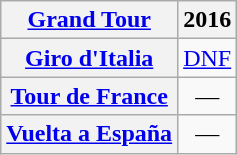<table class="wikitable plainrowheaders">
<tr>
<th scope="col"><a href='#'>Grand Tour</a></th>
<th scope="col">2016</th>
</tr>
<tr style="text-align:center;">
<th scope="row"> <a href='#'>Giro d'Italia</a></th>
<td style="text-align:center;"><a href='#'>DNF</a></td>
</tr>
<tr style="text-align:center;">
<th scope="row"> <a href='#'>Tour de France</a></th>
<td>—</td>
</tr>
<tr style="text-align:center;">
<th scope="row"> <a href='#'>Vuelta a España</a></th>
<td>—</td>
</tr>
</table>
